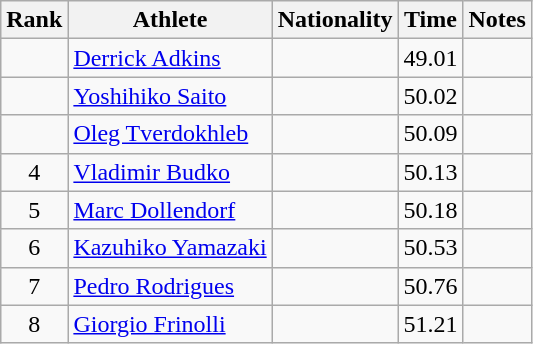<table class="wikitable sortable" style="text-align:center">
<tr>
<th>Rank</th>
<th>Athlete</th>
<th>Nationality</th>
<th>Time</th>
<th>Notes</th>
</tr>
<tr>
<td></td>
<td align=left><a href='#'>Derrick Adkins</a></td>
<td align=left></td>
<td>49.01</td>
<td></td>
</tr>
<tr>
<td></td>
<td align=left><a href='#'>Yoshihiko Saito</a></td>
<td align=left></td>
<td>50.02</td>
<td></td>
</tr>
<tr>
<td></td>
<td align=left><a href='#'>Oleg Tverdokhleb</a></td>
<td align=left></td>
<td>50.09</td>
<td></td>
</tr>
<tr>
<td>4</td>
<td align=left><a href='#'>Vladimir Budko</a></td>
<td align=left></td>
<td>50.13</td>
<td></td>
</tr>
<tr>
<td>5</td>
<td align=left><a href='#'>Marc Dollendorf</a></td>
<td align=left></td>
<td>50.18</td>
<td></td>
</tr>
<tr>
<td>6</td>
<td align=left><a href='#'>Kazuhiko Yamazaki</a></td>
<td align=left></td>
<td>50.53</td>
<td></td>
</tr>
<tr>
<td>7</td>
<td align=left><a href='#'>Pedro Rodrigues</a></td>
<td align=left></td>
<td>50.76</td>
<td></td>
</tr>
<tr>
<td>8</td>
<td align=left><a href='#'>Giorgio Frinolli</a></td>
<td align=left></td>
<td>51.21</td>
<td></td>
</tr>
</table>
